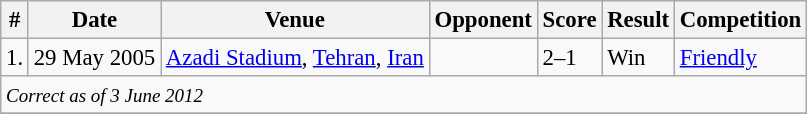<table class="wikitable" style="font-size:95%;">
<tr>
<th>#</th>
<th>Date</th>
<th>Venue</th>
<th>Opponent</th>
<th>Score</th>
<th>Result</th>
<th>Competition</th>
</tr>
<tr>
<td>1.</td>
<td>29 May 2005</td>
<td><a href='#'>Azadi Stadium</a>, <a href='#'>Tehran</a>, <a href='#'>Iran</a></td>
<td></td>
<td>2–1</td>
<td>Win</td>
<td><a href='#'>Friendly</a></td>
</tr>
<tr>
<td colspan="12"><small><em>Correct as of 3 June 2012</em></small></td>
</tr>
<tr>
</tr>
</table>
